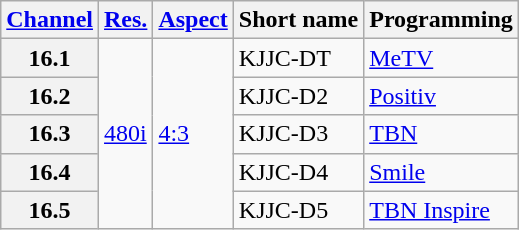<table class="wikitable">
<tr>
<th scope="col"><a href='#'>Channel</a></th>
<th scope="col"><a href='#'>Res.</a></th>
<th scope="col"><a href='#'>Aspect</a></th>
<th scope="col">Short name</th>
<th scope="col">Programming</th>
</tr>
<tr>
<th scope="row">16.1</th>
<td rowspan=5><a href='#'>480i</a></td>
<td rowspan=5><a href='#'>4:3</a></td>
<td>KJJC-DT</td>
<td><a href='#'>MeTV</a></td>
</tr>
<tr>
<th scope="row">16.2</th>
<td>KJJC-D2</td>
<td><a href='#'>Positiv</a></td>
</tr>
<tr>
<th scope="row">16.3</th>
<td>KJJC-D3</td>
<td><a href='#'>TBN</a></td>
</tr>
<tr>
<th scope="row">16.4</th>
<td>KJJC-D4</td>
<td><a href='#'>Smile</a></td>
</tr>
<tr>
<th scope="row">16.5</th>
<td>KJJC-D5</td>
<td><a href='#'>TBN Inspire</a></td>
</tr>
</table>
